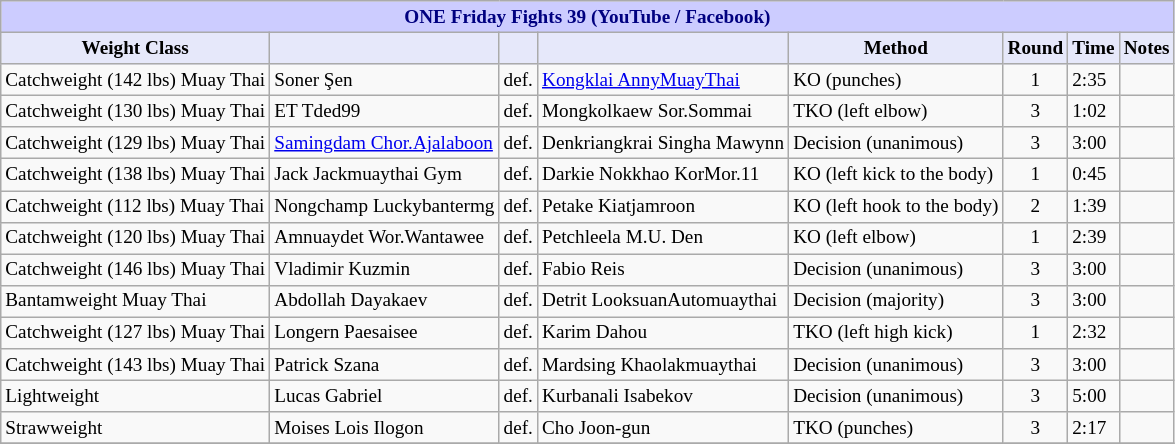<table class="wikitable" style="font-size: 80%;">
<tr>
<th colspan="8" style="background-color: #ccf; color: #000080; text-align: center;"><strong>ONE Friday Fights 39 (YouTube / Facebook)</strong></th>
</tr>
<tr>
<th colspan="1" style="background-color: #E6E8FA; color: #000000; text-align: center;">Weight Class</th>
<th colspan="1" style="background-color: #E6E8FA; color: #000000; text-align: center;"></th>
<th colspan="1" style="background-color: #E6E8FA; color: #000000; text-align: center;"></th>
<th colspan="1" style="background-color: #E6E8FA; color: #000000; text-align: center;"></th>
<th colspan="1" style="background-color: #E6E8FA; color: #000000; text-align: center;">Method</th>
<th colspan="1" style="background-color: #E6E8FA; color: #000000; text-align: center;">Round</th>
<th colspan="1" style="background-color: #E6E8FA; color: #000000; text-align: center;">Time</th>
<th colspan="1" style="background-color: #E6E8FA; color: #000000; text-align: center;">Notes</th>
</tr>
<tr>
<td>Catchweight (142 lbs) Muay Thai</td>
<td> Soner Şen</td>
<td>def.</td>
<td> <a href='#'>Kongklai AnnyMuayThai</a></td>
<td>KO (punches)</td>
<td align=center>1</td>
<td>2:35</td>
<td></td>
</tr>
<tr>
<td>Catchweight (130 lbs) Muay Thai</td>
<td> ET Tded99</td>
<td>def.</td>
<td> Mongkolkaew Sor.Sommai</td>
<td>TKO (left elbow)</td>
<td align=center>3</td>
<td>1:02</td>
<td></td>
</tr>
<tr>
<td>Catchweight (129 lbs) Muay Thai</td>
<td> <a href='#'>Samingdam Chor.Ajalaboon</a></td>
<td>def.</td>
<td> Denkriangkrai Singha Mawynn</td>
<td>Decision (unanimous)</td>
<td align=center>3</td>
<td>3:00</td>
<td></td>
</tr>
<tr>
<td>Catchweight (138 lbs) Muay Thai</td>
<td> Jack Jackmuaythai Gym</td>
<td>def.</td>
<td> Darkie Nokkhao KorMor.11</td>
<td>KO (left kick to the body)</td>
<td align=center>1</td>
<td>0:45</td>
<td></td>
</tr>
<tr>
<td>Catchweight (112 lbs) Muay Thai</td>
<td> Nongchamp Luckybantermg</td>
<td>def.</td>
<td> Petake Kiatjamroon</td>
<td>KO (left hook to the body)</td>
<td align=center>2</td>
<td>1:39</td>
<td></td>
</tr>
<tr>
<td>Catchweight (120 lbs) Muay Thai</td>
<td> Amnuaydet Wor.Wantawee</td>
<td>def.</td>
<td> Petchleela M.U. Den</td>
<td>KO (left elbow)</td>
<td align=center>1</td>
<td>2:39</td>
<td></td>
</tr>
<tr>
<td>Catchweight (146 lbs) Muay Thai</td>
<td> Vladimir Kuzmin</td>
<td>def.</td>
<td> Fabio Reis</td>
<td>Decision (unanimous)</td>
<td align=center>3</td>
<td>3:00</td>
<td></td>
</tr>
<tr>
<td>Bantamweight Muay Thai</td>
<td> Abdollah Dayakaev</td>
<td>def.</td>
<td> Detrit LooksuanAutomuaythai</td>
<td>Decision (majority)</td>
<td align=center>3</td>
<td>3:00</td>
<td></td>
</tr>
<tr>
<td>Catchweight (127 lbs) Muay Thai</td>
<td> Longern Paesaisee</td>
<td>def.</td>
<td> Karim Dahou</td>
<td>TKO (left high kick)</td>
<td align=center>1</td>
<td>2:32</td>
<td></td>
</tr>
<tr>
<td>Catchweight (143 lbs) Muay Thai</td>
<td> Patrick Szana</td>
<td>def.</td>
<td> Mardsing Khaolakmuaythai</td>
<td>Decision (unanimous)</td>
<td align=center>3</td>
<td>3:00</td>
<td></td>
</tr>
<tr>
<td>Lightweight</td>
<td> Lucas Gabriel</td>
<td>def.</td>
<td> Kurbanali Isabekov</td>
<td>Decision (unanimous)</td>
<td align=center>3</td>
<td>5:00</td>
<td></td>
</tr>
<tr>
<td>Strawweight</td>
<td> Moises Lois Ilogon</td>
<td>def.</td>
<td> Cho Joon-gun</td>
<td>TKO (punches)</td>
<td align=center>3</td>
<td>2:17</td>
<td></td>
</tr>
<tr>
</tr>
</table>
